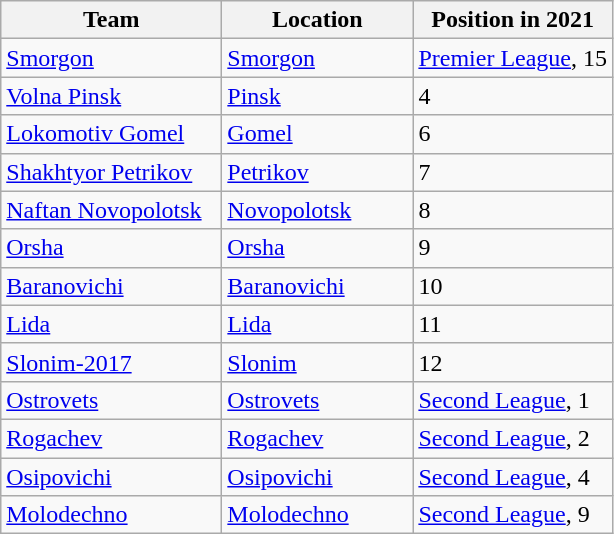<table class="wikitable sortable" style="text-align:left">
<tr>
<th width=140>Team</th>
<th width=120>Location</th>
<th data-sort-type="number">Position in 2021</th>
</tr>
<tr>
<td><a href='#'>Smorgon</a></td>
<td><a href='#'>Smorgon</a></td>
<td><a href='#'>Premier League</a>, 15</td>
</tr>
<tr>
<td><a href='#'>Volna Pinsk</a></td>
<td><a href='#'>Pinsk</a></td>
<td>4</td>
</tr>
<tr>
<td><a href='#'>Lokomotiv Gomel</a></td>
<td><a href='#'>Gomel</a></td>
<td>6</td>
</tr>
<tr>
<td><a href='#'>Shakhtyor Petrikov</a></td>
<td><a href='#'>Petrikov</a></td>
<td>7</td>
</tr>
<tr>
<td><a href='#'>Naftan Novopolotsk</a></td>
<td><a href='#'>Novopolotsk</a></td>
<td>8</td>
</tr>
<tr>
<td><a href='#'>Orsha</a></td>
<td><a href='#'>Orsha</a></td>
<td>9</td>
</tr>
<tr>
<td><a href='#'>Baranovichi</a></td>
<td><a href='#'>Baranovichi</a></td>
<td>10</td>
</tr>
<tr>
<td><a href='#'>Lida</a></td>
<td><a href='#'>Lida</a></td>
<td>11</td>
</tr>
<tr>
<td><a href='#'>Slonim-2017</a></td>
<td><a href='#'>Slonim</a></td>
<td>12</td>
</tr>
<tr>
<td><a href='#'>Ostrovets</a></td>
<td><a href='#'>Ostrovets</a></td>
<td><a href='#'>Second League</a>, 1</td>
</tr>
<tr>
<td><a href='#'>Rogachev</a></td>
<td><a href='#'>Rogachev</a></td>
<td><a href='#'>Second League</a>, 2</td>
</tr>
<tr>
<td><a href='#'>Osipovichi</a></td>
<td><a href='#'>Osipovichi</a></td>
<td><a href='#'>Second League</a>, 4</td>
</tr>
<tr>
<td><a href='#'>Molodechno</a></td>
<td><a href='#'>Molodechno</a></td>
<td><a href='#'>Second League</a>, 9</td>
</tr>
</table>
